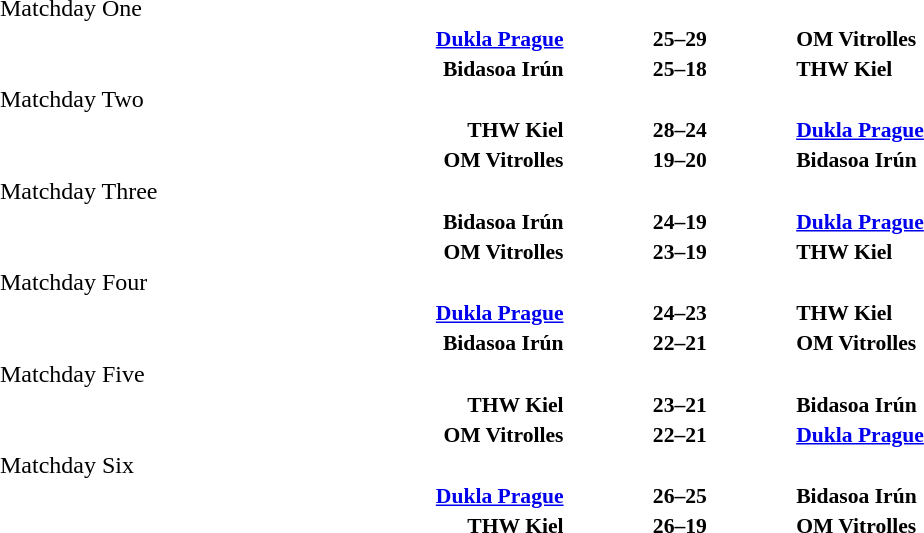<table width=100% cellspacing=1>
<tr>
<th width=30%></th>
<th width=12%></th>
<th width=30%></th>
<th></th>
</tr>
<tr>
<td>Matchday One</td>
</tr>
<tr style=font-size:90%>
<td align=right><strong><a href='#'>Dukla Prague</a></strong></td>
<td align=center><strong>25–29</strong></td>
<td><strong>OM Vitrolles</strong></td>
</tr>
<tr style=font-size:90%>
<td align=right><strong>Bidasoa Irún</strong></td>
<td align=center><strong>25–18</strong></td>
<td><strong>THW Kiel</strong></td>
</tr>
<tr>
<td>Matchday Two</td>
</tr>
<tr style=font-size:90%>
<td align=right><strong>THW Kiel</strong></td>
<td align=center><strong>28–24</strong></td>
<td><strong><a href='#'>Dukla Prague</a></strong></td>
</tr>
<tr style=font-size:90%>
<td align=right><strong>OM Vitrolles</strong></td>
<td align=center><strong>19–20</strong></td>
<td><strong>Bidasoa Irún</strong></td>
</tr>
<tr>
<td>Matchday Three</td>
</tr>
<tr style=font-size:90%>
<td align=right><strong>Bidasoa Irún</strong></td>
<td align=center><strong>24–19</strong></td>
<td><strong><a href='#'>Dukla Prague</a></strong></td>
</tr>
<tr style=font-size:90%>
<td align=right><strong>OM Vitrolles</strong></td>
<td align=center><strong>23–19</strong></td>
<td><strong>THW Kiel</strong></td>
</tr>
<tr>
<td>Matchday Four</td>
</tr>
<tr style=font-size:90%>
<td align=right><strong><a href='#'>Dukla Prague</a></strong></td>
<td align=center><strong>24–23</strong></td>
<td><strong>THW Kiel</strong></td>
</tr>
<tr style=font-size:90%>
<td align=right><strong>Bidasoa Irún</strong></td>
<td align=center><strong>22–21</strong></td>
<td><strong>OM Vitrolles</strong></td>
</tr>
<tr>
<td>Matchday Five</td>
</tr>
<tr style=font-size:90%>
<td align=right><strong>THW Kiel</strong></td>
<td align=center><strong>23–21</strong></td>
<td><strong>Bidasoa Irún</strong></td>
</tr>
<tr style=font-size:90%>
<td align=right><strong>OM Vitrolles</strong></td>
<td align=center><strong>22–21</strong></td>
<td><strong><a href='#'>Dukla Prague</a></strong></td>
</tr>
<tr>
<td>Matchday Six</td>
</tr>
<tr style=font-size:90%>
<td align=right><strong><a href='#'>Dukla Prague</a></strong></td>
<td align=center><strong>26–25</strong></td>
<td><strong>Bidasoa Irún</strong></td>
</tr>
<tr style=font-size:90%>
<td align=right><strong>THW Kiel</strong></td>
<td align=center><strong>26–19</strong></td>
<td><strong>OM Vitrolles</strong></td>
</tr>
</table>
